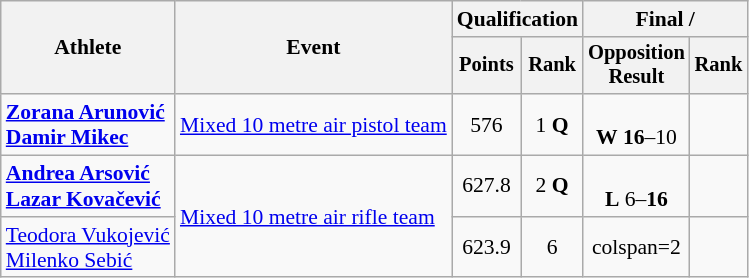<table class="wikitable" style="font-size:90%">
<tr>
<th rowspan="2">Athlete</th>
<th rowspan="2">Event</th>
<th colspan=2>Qualification</th>
<th colspan=2>Final / </th>
</tr>
<tr style="font-size:95%">
<th>Points</th>
<th>Rank</th>
<th>Opposition<br>Result</th>
<th>Rank</th>
</tr>
<tr align=center>
<td align=left><strong><a href='#'>Zorana Arunović</a><br><a href='#'>Damir Mikec</a></strong></td>
<td align=left><a href='#'>Mixed 10 metre air pistol team</a></td>
<td>576</td>
<td>1 <strong>Q</strong></td>
<td><br><strong>W</strong> <strong>16</strong>–10</td>
<td></td>
</tr>
<tr align=center>
<td align=left><strong><a href='#'>Andrea Arsović</a><br><a href='#'>Lazar Kovačević</a></strong></td>
<td align=left rowspan=2><a href='#'>Mixed 10 metre air rifle team</a></td>
<td>627.8</td>
<td>2 <strong>Q</strong></td>
<td><br><strong>L</strong> 6–<strong>16</strong></td>
<td></td>
</tr>
<tr align=center>
<td align=left><a href='#'>Teodora Vukojević</a><br><a href='#'>Milenko Sebić</a></td>
<td>623.9</td>
<td>6</td>
<td>colspan=2 </td>
</tr>
</table>
